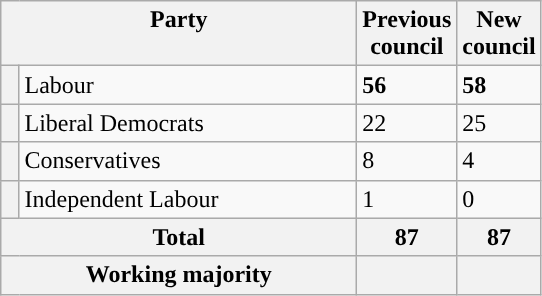<table class="wikitable">
<tr>
<th valign=top colspan="2" style="width: 230px">Party</th>
<th valign=top style="width: 30px">Previous council</th>
<th valign=top style="width: 30px">New council</th>
</tr>
<tr>
<th style="background-color: "></th>
<td>Labour</td>
<td><strong>56</strong></td>
<td><strong>58</strong></td>
</tr>
<tr>
<th style="background-color: "></th>
<td>Liberal Democrats</td>
<td>22</td>
<td>25</td>
</tr>
<tr>
<th style="background-color: "></th>
<td>Conservatives</td>
<td>8</td>
<td>4</td>
</tr>
<tr>
<th style="background-color: "></th>
<td>Independent Labour</td>
<td>1</td>
<td>0</td>
</tr>
<tr>
<th colspan=2>Total</th>
<th style="text-align: center">87</th>
<th colspan=3>87</th>
</tr>
<tr>
<th colspan=2>Working majority</th>
<th></th>
<th></th>
</tr>
</table>
